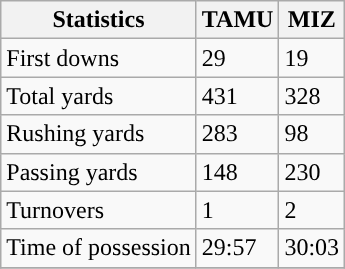<table class="wikitable" style="float: left;">
<tr>
<th>Statistics</th>
<th>TAMU</th>
<th>MIZ</th>
</tr>
<tr>
<td>First downs</td>
<td>29</td>
<td>19</td>
</tr>
<tr>
<td>Total yards</td>
<td>431</td>
<td>328</td>
</tr>
<tr>
<td>Rushing yards</td>
<td>283</td>
<td>98</td>
</tr>
<tr>
<td>Passing yards</td>
<td>148</td>
<td>230</td>
</tr>
<tr>
<td>Turnovers</td>
<td>1</td>
<td>2</td>
</tr>
<tr>
<td>Time of possession</td>
<td>29:57</td>
<td>30:03</td>
</tr>
<tr>
</tr>
</table>
